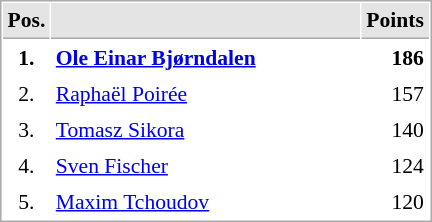<table cellspacing="1" cellpadding="3" style="border:1px solid #AAAAAA;font-size:90%">
<tr bgcolor="#E4E4E4">
<th style="border-bottom:1px solid #AAAAAA" width=10>Pos.</th>
<th style="border-bottom:1px solid #AAAAAA" width=200></th>
<th style="border-bottom:1px solid #AAAAAA" width=20>Points</th>
</tr>
<tr>
<td align="center"><strong>1.</strong></td>
<td> <strong><a href='#'>Ole Einar Bjørndalen</a></strong></td>
<td align="right"><strong>186</strong></td>
</tr>
<tr>
<td align="center">2.</td>
<td> <a href='#'>Raphaël Poirée</a></td>
<td align="right">157</td>
</tr>
<tr>
<td align="center">3.</td>
<td> <a href='#'>Tomasz Sikora</a></td>
<td align="right">140</td>
</tr>
<tr>
<td align="center">4.</td>
<td> <a href='#'>Sven Fischer</a></td>
<td align="right">124</td>
</tr>
<tr>
<td align="center">5.</td>
<td> <a href='#'>Maxim Tchoudov</a></td>
<td align="right">120</td>
</tr>
</table>
